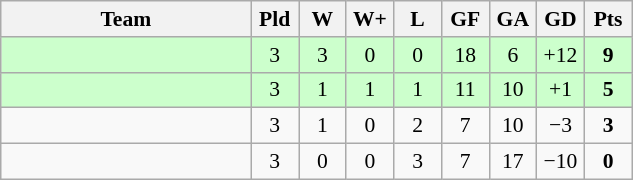<table class="wikitable" style="text-align: center; font-size:90% ">
<tr>
<th width=160>Team</th>
<th width=25>Pld</th>
<th width=25>W</th>
<th width=25>W+</th>
<th width=25>L</th>
<th width=25>GF</th>
<th width=25>GA</th>
<th width=25>GD</th>
<th width=25>Pts</th>
</tr>
<tr bgcolor=ccffcc>
<td align=left></td>
<td>3</td>
<td>3</td>
<td>0</td>
<td>0</td>
<td>18</td>
<td>6</td>
<td>+12</td>
<td><strong>9</strong></td>
</tr>
<tr bgcolor=ccffcc>
<td align=left></td>
<td>3</td>
<td>1</td>
<td>1</td>
<td>1</td>
<td>11</td>
<td>10</td>
<td>+1</td>
<td><strong>5</strong></td>
</tr>
<tr>
<td align=left></td>
<td>3</td>
<td>1</td>
<td>0</td>
<td>2</td>
<td>7</td>
<td>10</td>
<td>−3</td>
<td><strong>3</strong></td>
</tr>
<tr>
<td align=left></td>
<td>3</td>
<td>0</td>
<td>0</td>
<td>3</td>
<td>7</td>
<td>17</td>
<td>−10</td>
<td><strong>0</strong></td>
</tr>
</table>
